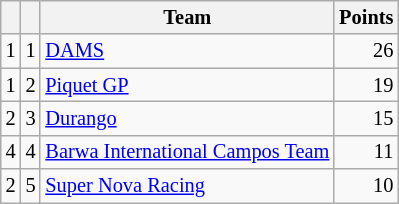<table class="wikitable" style="font-size: 85%;">
<tr>
<th></th>
<th></th>
<th>Team</th>
<th>Points</th>
</tr>
<tr>
<td align="left"> 1</td>
<td align="center">1</td>
<td> <a href='#'>DAMS</a></td>
<td align="right">26</td>
</tr>
<tr>
<td align="left"> 1</td>
<td align="center">2</td>
<td> <a href='#'>Piquet GP</a></td>
<td align="right">19</td>
</tr>
<tr>
<td align="left"> 2</td>
<td align="center">3</td>
<td> <a href='#'>Durango</a></td>
<td align="right">15</td>
</tr>
<tr>
<td align="left"> 4</td>
<td align="center">4</td>
<td> <a href='#'>Barwa International Campos Team</a></td>
<td align="right">11</td>
</tr>
<tr>
<td align="left"> 2</td>
<td align="center">5</td>
<td> <a href='#'>Super Nova Racing</a></td>
<td align="right">10</td>
</tr>
</table>
